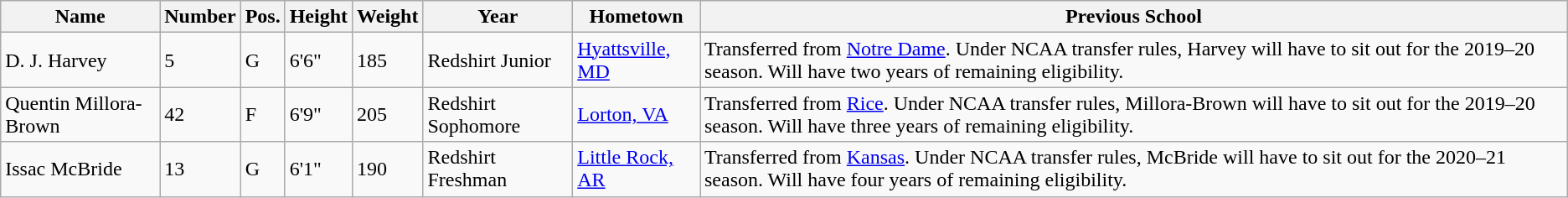<table class="wikitable sortable" border="2">
<tr>
<th>Name</th>
<th>Number</th>
<th>Pos.</th>
<th>Height</th>
<th>Weight</th>
<th>Year</th>
<th>Hometown</th>
<th class="unsortable">Previous School</th>
</tr>
<tr>
<td>D. J. Harvey</td>
<td>5</td>
<td>G</td>
<td>6'6"</td>
<td>185</td>
<td>Redshirt Junior</td>
<td><a href='#'>Hyattsville, MD</a></td>
<td>Transferred from <a href='#'>Notre Dame</a>. Under NCAA transfer rules, Harvey will have to sit out for the 2019–20 season. Will have two years of remaining eligibility.</td>
</tr>
<tr>
<td>Quentin Millora-Brown</td>
<td>42</td>
<td>F</td>
<td>6'9"</td>
<td>205</td>
<td>Redshirt Sophomore</td>
<td><a href='#'>Lorton, VA</a></td>
<td>Transferred from <a href='#'>Rice</a>. Under NCAA transfer rules, Millora-Brown will have to sit out for the 2019–20 season. Will have three years of remaining eligibility.</td>
</tr>
<tr>
<td>Issac McBride</td>
<td>13</td>
<td>G</td>
<td>6'1"</td>
<td>190</td>
<td>Redshirt Freshman</td>
<td><a href='#'>Little Rock, AR</a></td>
<td>Transferred from <a href='#'>Kansas</a>. Under NCAA transfer rules, McBride will have to sit out for the 2020–21 season. Will have four years of remaining eligibility.</td>
</tr>
</table>
